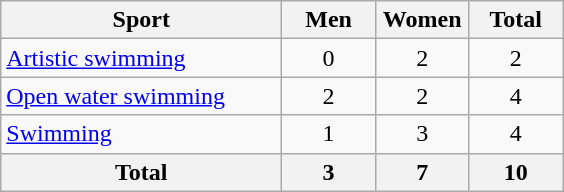<table class="wikitable sortable" style="text-align:center;">
<tr>
<th width=180>Sport</th>
<th width=55>Men</th>
<th width=55>Women</th>
<th width=55>Total</th>
</tr>
<tr>
<td align=left><a href='#'>Artistic swimming</a></td>
<td>0</td>
<td>2</td>
<td>2</td>
</tr>
<tr>
<td align=left><a href='#'>Open water swimming</a></td>
<td>2</td>
<td>2</td>
<td>4</td>
</tr>
<tr>
<td align=left><a href='#'>Swimming</a></td>
<td>1</td>
<td>3</td>
<td>4</td>
</tr>
<tr>
<th>Total</th>
<th>3</th>
<th>7</th>
<th>10</th>
</tr>
</table>
